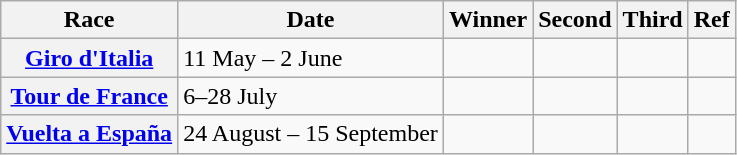<table class="wikitable plainrowheaders">
<tr>
<th>Race</th>
<th>Date</th>
<th>Winner</th>
<th>Second</th>
<th>Third</th>
<th>Ref</th>
</tr>
<tr>
<th scope=row> <a href='#'>Giro d'Italia</a></th>
<td>11 May – 2 June</td>
<td></td>
<td></td>
<td></td>
<td></td>
</tr>
<tr>
<th scope=row> <a href='#'>Tour de France</a></th>
<td>6–28 July</td>
<td></td>
<td></td>
<td></td>
<td></td>
</tr>
<tr>
<th scope=row> <a href='#'>Vuelta a España</a></th>
<td>24 August – 15 September</td>
<td></td>
<td></td>
<td></td>
<td></td>
</tr>
</table>
